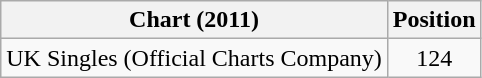<table class="wikitable">
<tr>
<th scope="col">Chart (2011)</th>
<th scope="col">Position</th>
</tr>
<tr>
<td>UK Singles (Official Charts Company)</td>
<td style="text-align:center;">124</td>
</tr>
</table>
